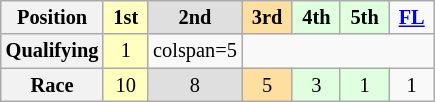<table class="wikitable" style="font-size:85%; text-align:center">
<tr>
<th>Position</th>
<td style="background:#ffffbf;"> <strong>1st</strong> </td>
<td style="background:#dfdfdf;"> <strong>2nd</strong> </td>
<td style="background:#ffdf9f;"> <strong>3rd</strong> </td>
<td style="background:#dfffdf;"> <strong>4th</strong> </td>
<td style="background:#dfffdf;"> <strong>5th</strong> </td>
<td> <strong><a href='#'>FL</a></strong> </td>
</tr>
<tr>
<th>Qualifying</th>
<td style="background:#ffffbf;">1</td>
<td>colspan=5 </td>
</tr>
<tr>
<th>Race</th>
<td style="background:#ffffbf;">10</td>
<td style="background:#dfdfdf;">8</td>
<td style="background:#ffdf9f;">5</td>
<td style="background:#dfffdf;">3</td>
<td style="background:#dfffdf;">1</td>
<td>1</td>
</tr>
</table>
